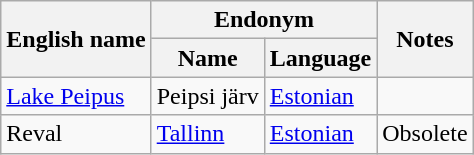<table class="wikitable sortable mw-collapsible">
<tr>
<th rowspan="2">English name</th>
<th colspan="2">Endonym</th>
<th rowspan="2">Notes</th>
</tr>
<tr>
<th>Name</th>
<th>Language</th>
</tr>
<tr>
<td><a href='#'>Lake Peipus</a></td>
<td>Peipsi järv</td>
<td><a href='#'>Estonian</a></td>
<td></td>
</tr>
<tr>
<td>Reval</td>
<td><a href='#'>Tallinn</a></td>
<td><a href='#'>Estonian</a></td>
<td>Obsolete</td>
</tr>
</table>
